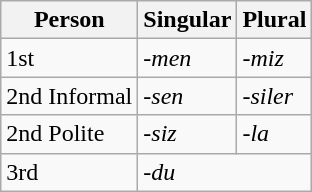<table class="wikitable">
<tr>
<th>Person</th>
<th>Singular</th>
<th>Plural</th>
</tr>
<tr>
<td>1st</td>
<td><em>-men</em></td>
<td><em>-miz</em></td>
</tr>
<tr>
<td>2nd Informal</td>
<td><em>-sen</em></td>
<td><em>-siler</em></td>
</tr>
<tr>
<td>2nd Polite</td>
<td><em>-siz</em></td>
<td><em>-la</em></td>
</tr>
<tr>
<td>3rd</td>
<td colspan="2"><em>-du</em></td>
</tr>
</table>
